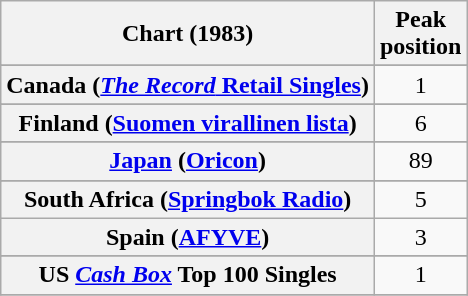<table class="wikitable sortable plainrowheaders" style="text-align:center">
<tr>
<th scope="col">Chart (1983)</th>
<th scope="col">Peak<br>position</th>
</tr>
<tr>
</tr>
<tr>
</tr>
<tr>
</tr>
<tr>
<th scope="row">Canada (<a href='#'><em>The Record</em> Retail Singles</a>)</th>
<td>1</td>
</tr>
<tr>
</tr>
<tr>
<th scope="row">Finland (<a href='#'>Suomen virallinen lista</a>)</th>
<td>6</td>
</tr>
<tr>
</tr>
<tr>
<th scope="row"><a href='#'>Japan</a> (<a href='#'>Oricon</a>)</th>
<td>89</td>
</tr>
<tr>
</tr>
<tr>
</tr>
<tr>
</tr>
<tr>
<th scope="row">South Africa (<a href='#'>Springbok Radio</a>)</th>
<td>5</td>
</tr>
<tr>
<th scope="row">Spain (<a href='#'>AFYVE</a>)</th>
<td>3</td>
</tr>
<tr>
</tr>
<tr>
</tr>
<tr>
</tr>
<tr>
</tr>
<tr>
</tr>
<tr>
</tr>
<tr>
<th scope="row">US <em><a href='#'>Cash Box</a></em> Top 100 Singles</th>
<td>1</td>
</tr>
<tr>
</tr>
</table>
